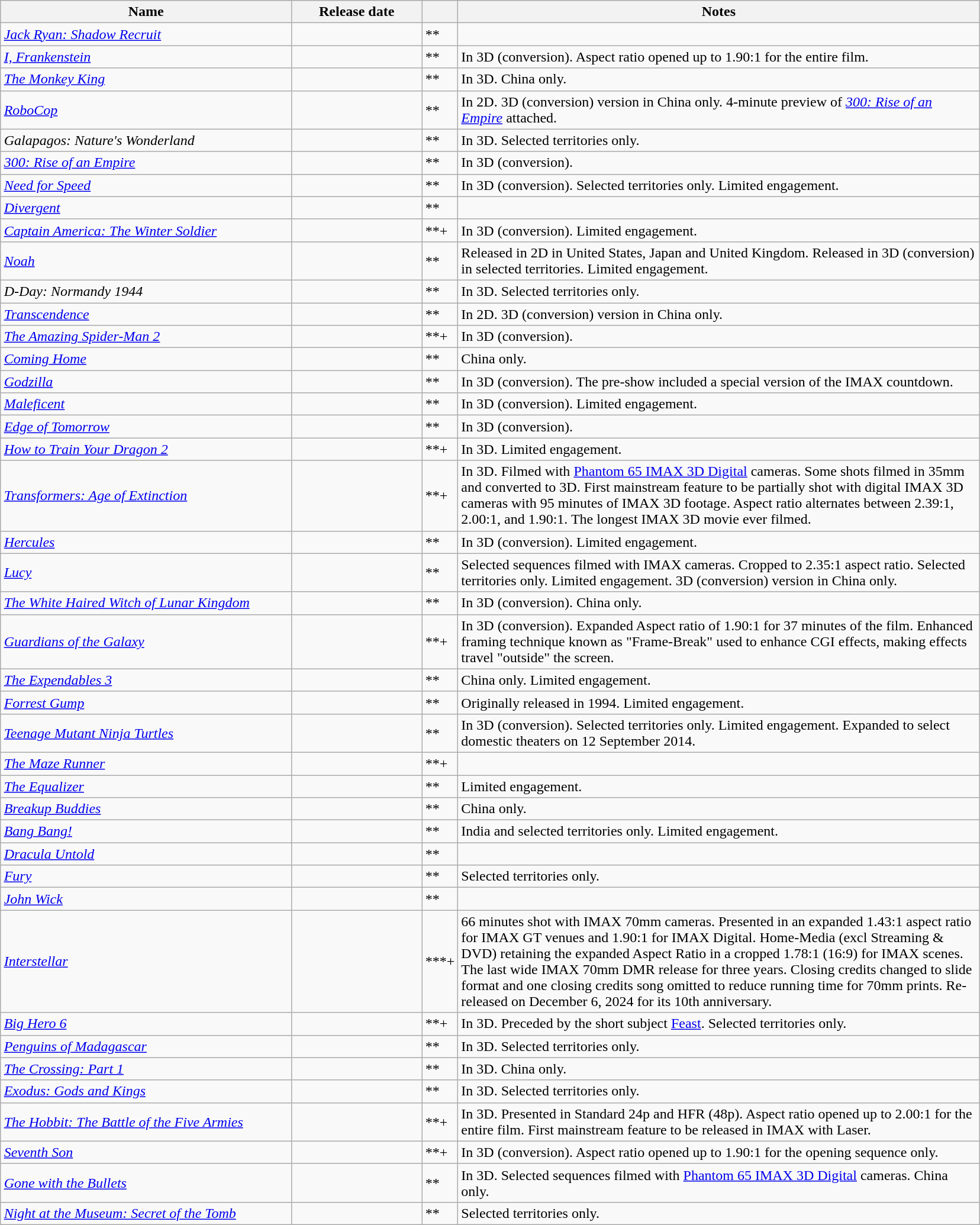<table class="wikitable sortable collapsible" style="margin:auto;">
<tr>
<th scope="col" style="width:320px;">Name</th>
<th scope="col" style="width:140px;">Release date</th>
<th scope="col" class="unsortable" style="width:20px;"></th>
<th scope="col" class="unsortable" style="width:580px;">Notes</th>
</tr>
<tr>
<td><em><a href='#'>Jack Ryan: Shadow Recruit</a></em></td>
<td align=center></td>
<td>**</td>
<td></td>
</tr>
<tr>
<td><em><a href='#'>I, Frankenstein</a></em></td>
<td align=center></td>
<td>**</td>
<td>In 3D (conversion). Aspect ratio opened up to 1.90:1 for the entire film.</td>
</tr>
<tr>
<td><em><a href='#'>The Monkey King</a></em></td>
<td align=center></td>
<td>**</td>
<td>In 3D. China only.</td>
</tr>
<tr>
<td><em><a href='#'>RoboCop</a></em></td>
<td align=center></td>
<td>**</td>
<td>In 2D. 3D (conversion) version in China only. 4-minute preview of <em><a href='#'>300: Rise of an Empire</a></em> attached.</td>
</tr>
<tr>
<td><em>Galapagos: Nature's Wonderland</em></td>
<td align=center></td>
<td>**</td>
<td>In 3D. Selected territories only.</td>
</tr>
<tr>
<td><em><a href='#'>300: Rise of an Empire</a></em></td>
<td align=center></td>
<td>**</td>
<td>In 3D (conversion).</td>
</tr>
<tr>
<td><em><a href='#'>Need for Speed</a></em></td>
<td align=center></td>
<td>**</td>
<td>In 3D (conversion). Selected territories only. Limited engagement.</td>
</tr>
<tr>
<td><em><a href='#'>Divergent</a></em></td>
<td align=center></td>
<td>**</td>
<td></td>
</tr>
<tr>
<td><em><a href='#'>Captain America: The Winter Soldier</a></em></td>
<td align=center></td>
<td>**+</td>
<td>In 3D (conversion). Limited engagement.</td>
</tr>
<tr>
<td><em><a href='#'>Noah</a></em></td>
<td align=center></td>
<td>**</td>
<td>Released in 2D in United States, Japan and United Kingdom. Released in 3D (conversion) in selected territories. Limited engagement.</td>
</tr>
<tr>
<td><em>D-Day: Normandy 1944</em></td>
<td align=center></td>
<td>**</td>
<td>In 3D. Selected territories only.</td>
</tr>
<tr>
<td><em><a href='#'>Transcendence</a></em></td>
<td align=center></td>
<td>**</td>
<td>In 2D. 3D (conversion) version in China only.</td>
</tr>
<tr>
<td><em><a href='#'>The Amazing Spider-Man 2</a></em></td>
<td align=center></td>
<td>**+</td>
<td>In 3D (conversion).</td>
</tr>
<tr>
<td><em><a href='#'>Coming Home</a></em></td>
<td align=center></td>
<td>**</td>
<td>China only.</td>
</tr>
<tr>
<td><em><a href='#'>Godzilla</a></em></td>
<td align=center></td>
<td>**</td>
<td>In 3D (conversion). The pre-show included a special version of the IMAX countdown.</td>
</tr>
<tr>
<td><em><a href='#'>Maleficent</a></em></td>
<td align=center></td>
<td>**</td>
<td>In 3D (conversion). Limited engagement.</td>
</tr>
<tr>
<td><em><a href='#'>Edge of Tomorrow</a></em></td>
<td align=center></td>
<td>**</td>
<td>In 3D (conversion).</td>
</tr>
<tr>
<td><em><a href='#'>How to Train Your Dragon 2</a></em></td>
<td align=center></td>
<td>**+</td>
<td>In 3D. Limited engagement.</td>
</tr>
<tr>
<td><em><a href='#'>Transformers: Age of Extinction</a></em></td>
<td align=center></td>
<td>**+</td>
<td>In 3D. Filmed with <a href='#'>Phantom 65 IMAX 3D Digital</a> cameras. Some shots filmed in 35mm and converted to 3D. First mainstream feature to be partially shot with digital IMAX 3D cameras with 95 minutes of IMAX 3D footage. Aspect ratio alternates between 2.39:1, 2.00:1, and 1.90:1. The longest IMAX 3D movie ever filmed.</td>
</tr>
<tr>
<td><em><a href='#'>Hercules</a></em></td>
<td align=center></td>
<td>**</td>
<td>In 3D (conversion). Limited engagement.</td>
</tr>
<tr>
<td><em><a href='#'>Lucy</a></em></td>
<td align=center></td>
<td>**</td>
<td>Selected sequences filmed with IMAX cameras. Cropped to 2.35:1 aspect ratio. Selected territories only. Limited engagement. 3D (conversion) version in China only.</td>
</tr>
<tr>
<td><em><a href='#'>The White Haired Witch of Lunar Kingdom</a></em></td>
<td align=center></td>
<td>**</td>
<td>In 3D (conversion). China only.</td>
</tr>
<tr>
<td><em><a href='#'>Guardians of the Galaxy</a></em></td>
<td align=center></td>
<td>**+</td>
<td>In 3D (conversion). Expanded Aspect ratio of 1.90:1 for 37 minutes of the film. Enhanced framing technique known as "Frame-Break" used to enhance CGI effects, making effects travel "outside" the screen.</td>
</tr>
<tr>
<td><em><a href='#'>The Expendables 3</a></em></td>
<td align=center></td>
<td>**</td>
<td>China only. Limited engagement.</td>
</tr>
<tr>
<td><em><a href='#'>Forrest Gump</a></em></td>
<td align=center></td>
<td>**</td>
<td>Originally released in 1994. Limited engagement.</td>
</tr>
<tr>
<td><em><a href='#'>Teenage Mutant Ninja Turtles</a></em></td>
<td align=center></td>
<td>**</td>
<td>In 3D (conversion). Selected territories only. Limited engagement. Expanded to select domestic theaters on 12 September 2014.</td>
</tr>
<tr>
<td><em><a href='#'>The Maze Runner</a></em></td>
<td align=center></td>
<td>**+</td>
<td></td>
</tr>
<tr>
<td><em><a href='#'>The Equalizer</a></em></td>
<td align=center></td>
<td>**</td>
<td>Limited engagement.</td>
</tr>
<tr>
<td><em><a href='#'>Breakup Buddies</a></em></td>
<td align=center></td>
<td>**</td>
<td>China only.</td>
</tr>
<tr>
<td><em><a href='#'>Bang Bang!</a></em></td>
<td align=center></td>
<td>**</td>
<td>India and selected territories only. Limited engagement.</td>
</tr>
<tr>
<td><em><a href='#'>Dracula Untold</a></em></td>
<td align=center></td>
<td>**</td>
<td></td>
</tr>
<tr>
<td><em><a href='#'>Fury</a></em></td>
<td align=center></td>
<td>**</td>
<td>Selected territories only.</td>
</tr>
<tr>
<td><em><a href='#'>John Wick</a></em></td>
<td align=center></td>
<td>**</td>
<td></td>
</tr>
<tr>
<td><em><a href='#'>Interstellar</a></em></td>
<td align=center></td>
<td>***+</td>
<td>66 minutes shot with IMAX 70mm cameras. Presented in an expanded 1.43:1 aspect ratio for IMAX GT venues and 1.90:1 for IMAX Digital. Home-Media (excl Streaming & DVD) retaining the expanded Aspect Ratio in a cropped 1.78:1 (16:9) for IMAX scenes. The last wide IMAX 70mm DMR release for three years. Closing credits changed to slide format and one closing credits song omitted to reduce running time for 70mm prints. Re-released on December 6, 2024 for its 10th anniversary.</td>
</tr>
<tr>
<td><em><a href='#'>Big Hero 6</a></em></td>
<td align=center></td>
<td>**+</td>
<td>In 3D. Preceded by the short subject <a href='#'>Feast</a>. Selected territories only.</td>
</tr>
<tr>
<td><em><a href='#'>Penguins of Madagascar</a></em></td>
<td align=center></td>
<td>**</td>
<td>In 3D. Selected territories only.</td>
</tr>
<tr>
<td><em><a href='#'>The Crossing: Part 1</a></em></td>
<td align=center></td>
<td>**</td>
<td>In 3D. China only.</td>
</tr>
<tr>
<td><em><a href='#'>Exodus: Gods and Kings</a></em></td>
<td align=center></td>
<td>**</td>
<td>In 3D. Selected territories only.</td>
</tr>
<tr>
<td><em><a href='#'>The Hobbit: The Battle of the Five Armies</a></em></td>
<td align=center></td>
<td>**+</td>
<td>In 3D. Presented in Standard 24p and HFR (48p). Aspect ratio opened up to 2.00:1 for the entire film. First mainstream feature to be released in IMAX with Laser.</td>
</tr>
<tr>
<td><em><a href='#'>Seventh Son</a></em></td>
<td align=center></td>
<td>**+</td>
<td>In 3D (conversion). Aspect ratio opened up to 1.90:1 for the opening sequence only.</td>
</tr>
<tr>
<td><em><a href='#'>Gone with the Bullets</a></em></td>
<td align=center></td>
<td>**</td>
<td>In 3D. Selected sequences filmed with <a href='#'>Phantom 65 IMAX 3D Digital</a> cameras. China only.</td>
</tr>
<tr>
<td><em><a href='#'>Night at the Museum: Secret of the Tomb</a></em></td>
<td align=center></td>
<td>**</td>
<td>Selected territories only.</td>
</tr>
</table>
